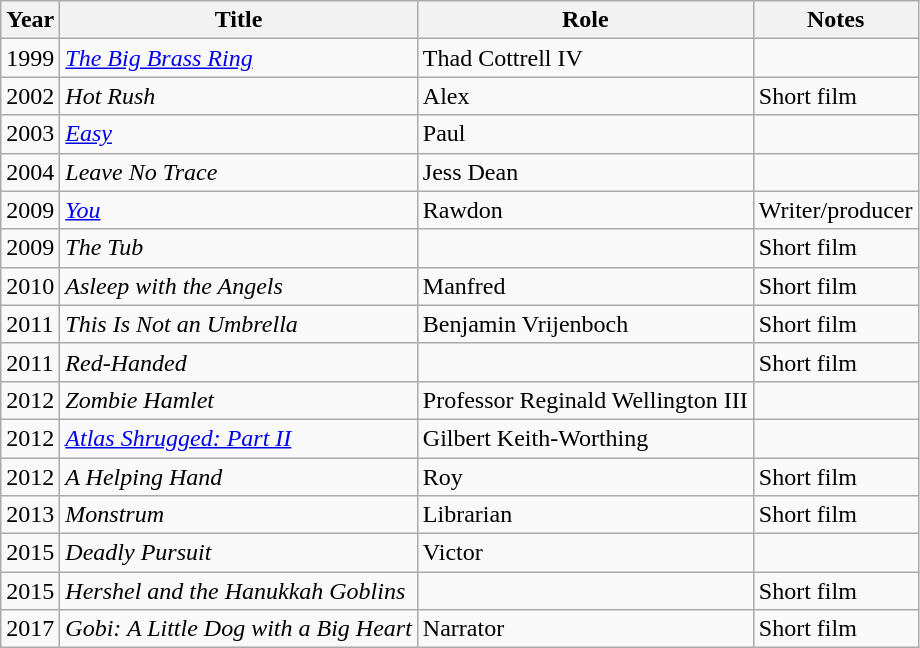<table class="wikitable">
<tr>
<th>Year</th>
<th>Title</th>
<th>Role</th>
<th>Notes</th>
</tr>
<tr>
<td>1999</td>
<td><em><a href='#'>The Big Brass Ring</a></em></td>
<td>Thad Cottrell IV</td>
<td></td>
</tr>
<tr>
<td>2002</td>
<td><em>Hot Rush</em></td>
<td>Alex</td>
<td>Short film</td>
</tr>
<tr>
<td>2003</td>
<td><em><a href='#'>Easy</a></em></td>
<td>Paul</td>
<td></td>
</tr>
<tr>
<td>2004</td>
<td><em>Leave No Trace</em></td>
<td>Jess Dean</td>
<td></td>
</tr>
<tr>
<td>2009</td>
<td><em><a href='#'>You</a></em></td>
<td>Rawdon</td>
<td>Writer/producer</td>
</tr>
<tr>
<td>2009</td>
<td><em>The Tub</em></td>
<td></td>
<td>Short film</td>
</tr>
<tr>
<td>2010</td>
<td><em>Asleep with the Angels</em></td>
<td>Manfred</td>
<td>Short film</td>
</tr>
<tr>
<td>2011</td>
<td><em>This Is Not an Umbrella</em></td>
<td>Benjamin Vrijenboch</td>
<td>Short film</td>
</tr>
<tr>
<td>2011</td>
<td><em>Red-Handed</em></td>
<td></td>
<td>Short film</td>
</tr>
<tr>
<td>2012</td>
<td><em>Zombie Hamlet</em></td>
<td>Professor Reginald Wellington III</td>
<td></td>
</tr>
<tr>
<td>2012</td>
<td><em><a href='#'>Atlas Shrugged: Part II</a></em></td>
<td>Gilbert Keith-Worthing</td>
<td></td>
</tr>
<tr>
<td>2012</td>
<td><em>A Helping Hand</em></td>
<td>Roy</td>
<td>Short film</td>
</tr>
<tr>
<td>2013</td>
<td><em>Monstrum</em></td>
<td>Librarian</td>
<td>Short film</td>
</tr>
<tr>
<td>2015</td>
<td><em>Deadly Pursuit</em></td>
<td>Victor</td>
<td></td>
</tr>
<tr>
<td>2015</td>
<td><em>Hershel and the Hanukkah Goblins</em></td>
<td></td>
<td>Short film</td>
</tr>
<tr>
<td>2017</td>
<td><em>Gobi: A Little Dog with a Big Heart</em></td>
<td>Narrator</td>
<td>Short film</td>
</tr>
</table>
